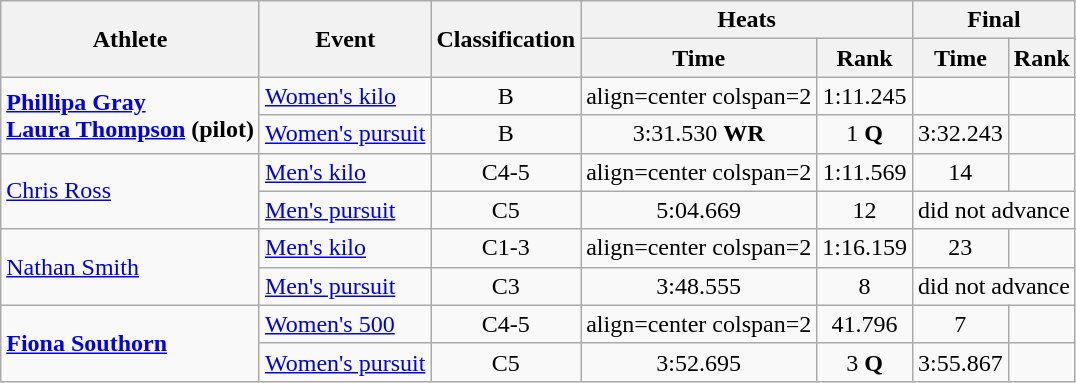<table class=wikitable>
<tr>
<th rowspan="2">Athlete</th>
<th rowspan="2">Event</th>
<th rowspan="2">Classification</th>
<th colspan="2">Heats</th>
<th colspan="2">Final</th>
</tr>
<tr>
<th>Time</th>
<th>Rank</th>
<th>Time</th>
<th>Rank</th>
</tr>
<tr>
<td rowspan=2><strong><a href='#'>Phillipa Gray</a> <br><a href='#'>Laura Thompson</a> (pilot)</strong></td>
<td><a href='#'>Women's kilo</a></td>
<td align=center>B</td>
<td>align=center colspan=2 </td>
<td align=center>1:11.245</td>
<td align=center></td>
</tr>
<tr>
<td><a href='#'>Women's pursuit</a></td>
<td align=center>B</td>
<td align=center>3:31.530 <strong>WR</strong></td>
<td align=center>1 <strong>Q</strong></td>
<td align=center>3:32.243</td>
<td align=center></td>
</tr>
<tr>
<td rowspan=2><a href='#'>Chris Ross</a></td>
<td><a href='#'>Men's kilo</a></td>
<td align=center>C4-5</td>
<td>align=center colspan=2 </td>
<td align=center>1:11.569</td>
<td align=center>14</td>
</tr>
<tr>
<td><a href='#'>Men's pursuit</a></td>
<td align=center>C5</td>
<td align=center>5:04.669</td>
<td align=center>12</td>
<td align=center colspan=2>did not advance</td>
</tr>
<tr>
<td rowspan=2><a href='#'>Nathan Smith</a></td>
<td><a href='#'>Men's kilo</a></td>
<td align=center>C1-3</td>
<td>align=center colspan=2 </td>
<td align=center>1:16.159</td>
<td align=center>23</td>
</tr>
<tr>
<td><a href='#'>Men's pursuit</a></td>
<td align=center>C3</td>
<td align=center>3:48.555</td>
<td align=center>8</td>
<td align=center colspan=2>did not advance</td>
</tr>
<tr>
<td rowspan=2><strong><a href='#'>Fiona Southorn</a></strong></td>
<td><a href='#'>Women's 500</a></td>
<td align=center>C4-5</td>
<td>align=center colspan=2 </td>
<td align=center>41.796</td>
<td align=center>7</td>
</tr>
<tr>
<td><a href='#'>Women's pursuit</a></td>
<td align=center>C5</td>
<td align=center>3:52.695</td>
<td align=center>3 <strong>Q</strong></td>
<td align=center>3:55.867</td>
<td align=center></td>
</tr>
</table>
